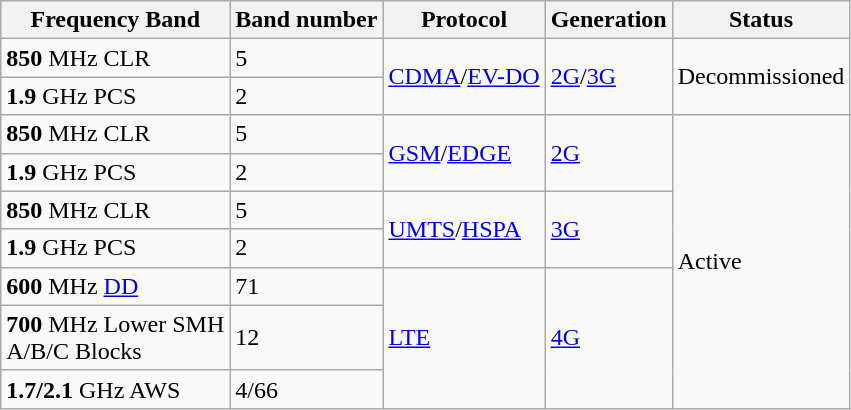<table class="wikitable sortable">
<tr>
<th>Frequency Band</th>
<th>Band number</th>
<th>Protocol</th>
<th>Generation</th>
<th>Status</th>
</tr>
<tr>
<td><strong>850</strong> MHz CLR</td>
<td>5</td>
<td rowspan="2"><a href='#'>CDMA</a>/<a href='#'>EV-DO</a></td>
<td rowspan="2"><a href='#'>2G</a>/<a href='#'>3G</a></td>
<td rowspan="2">Decommissioned</td>
</tr>
<tr>
<td><strong>1.9</strong> GHz PCS</td>
<td>2</td>
</tr>
<tr>
<td><strong>850</strong> MHz CLR</td>
<td>5</td>
<td rowspan="2"><a href='#'>GSM</a>/<a href='#'>EDGE</a></td>
<td rowspan="2"><a href='#'>2G</a></td>
<td rowspan="7">Active</td>
</tr>
<tr>
<td><strong>1.9</strong> GHz PCS</td>
<td>2</td>
</tr>
<tr>
<td><strong>850</strong> MHz CLR</td>
<td>5</td>
<td rowspan="2"><a href='#'>UMTS</a>/<a href='#'>HSPA</a></td>
<td rowspan="2"><a href='#'>3G</a></td>
</tr>
<tr>
<td><strong>1.9</strong> GHz PCS</td>
<td>2</td>
</tr>
<tr>
<td><strong>600</strong> MHz <a href='#'>DD</a></td>
<td>71</td>
<td rowspan="3"><a href='#'>LTE</a></td>
<td rowspan="3"><a href='#'>4G</a></td>
</tr>
<tr>
<td><strong>700</strong> MHz Lower SMH<br>A/B/C Blocks</td>
<td>12</td>
</tr>
<tr>
<td><strong>1.7/2.1</strong> GHz AWS</td>
<td>4/66</td>
</tr>
</table>
